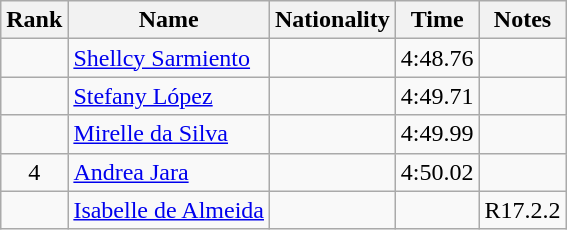<table class="wikitable sortable" style="text-align:center">
<tr>
<th>Rank</th>
<th>Name</th>
<th>Nationality</th>
<th>Time</th>
<th>Notes</th>
</tr>
<tr>
<td></td>
<td align=left><a href='#'>Shellcy Sarmiento</a></td>
<td align=left></td>
<td>4:48.76</td>
<td></td>
</tr>
<tr>
<td></td>
<td align=left><a href='#'>Stefany López</a></td>
<td align=left></td>
<td>4:49.71</td>
<td></td>
</tr>
<tr>
<td></td>
<td align=left><a href='#'>Mirelle da Silva</a></td>
<td align=left></td>
<td>4:49.99</td>
<td></td>
</tr>
<tr>
<td>4</td>
<td align=left><a href='#'>Andrea Jara</a></td>
<td align=left></td>
<td>4:50.02</td>
<td></td>
</tr>
<tr>
<td></td>
<td align=left><a href='#'>Isabelle de Almeida</a></td>
<td align=left></td>
<td></td>
<td>R17.2.2</td>
</tr>
</table>
